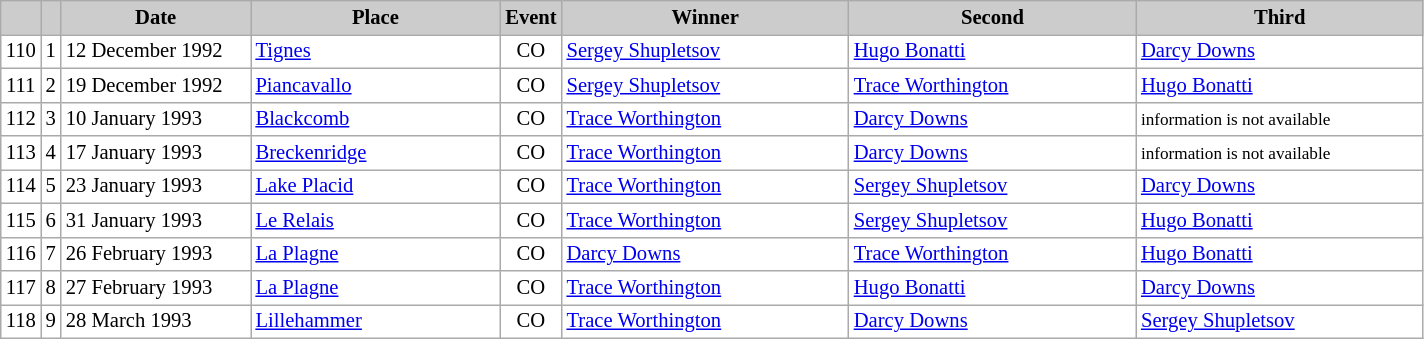<table class="wikitable plainrowheaders" style="background:#fff; font-size:86%; line-height:16px; border:grey solid 1px; border-collapse:collapse;">
<tr style="background:#ccc; text-align:center;">
<th scope="col" style="background:#ccc; width=20 px;"></th>
<th scope="col" style="background:#ccc; width=30 px;"></th>
<th scope="col" style="background:#ccc; width:120px;">Date</th>
<th scope="col" style="background:#ccc; width:160px;">Place</th>
<th scope="col" style="background:#ccc; width:15px;">Event</th>
<th scope="col" style="background:#ccc; width:185px;">Winner</th>
<th scope="col" style="background:#ccc; width:185px;">Second</th>
<th scope="col" style="background:#ccc; width:185px;">Third</th>
</tr>
<tr>
<td align=center>110</td>
<td align=center>1</td>
<td>12 December 1992</td>
<td> <a href='#'>Tignes</a></td>
<td align=center>CO</td>
<td> <a href='#'>Sergey Shupletsov</a></td>
<td> <a href='#'>Hugo Bonatti</a></td>
<td> <a href='#'>Darcy Downs</a></td>
</tr>
<tr>
<td align=center>111</td>
<td align=center>2</td>
<td>19 December 1992</td>
<td> <a href='#'>Piancavallo</a></td>
<td align=center>CO</td>
<td> <a href='#'>Sergey Shupletsov</a></td>
<td> <a href='#'>Trace Worthington</a></td>
<td> <a href='#'>Hugo Bonatti</a></td>
</tr>
<tr>
<td align=center>112</td>
<td align=center>3</td>
<td>10 January 1993</td>
<td> <a href='#'>Blackcomb</a></td>
<td align=center>CO</td>
<td> <a href='#'>Trace Worthington</a></td>
<td> <a href='#'>Darcy Downs</a></td>
<td> <small>information is not available</small></td>
</tr>
<tr>
<td align=center>113</td>
<td align=center>4</td>
<td>17 January 1993</td>
<td> <a href='#'>Breckenridge</a></td>
<td align=center>CO</td>
<td> <a href='#'>Trace Worthington</a></td>
<td> <a href='#'>Darcy Downs</a></td>
<td> <small>information is not available</small></td>
</tr>
<tr>
<td align=center>114</td>
<td align=center>5</td>
<td>23 January 1993</td>
<td> <a href='#'>Lake Placid</a></td>
<td align=center>CO</td>
<td> <a href='#'>Trace Worthington</a></td>
<td> <a href='#'>Sergey Shupletsov</a></td>
<td> <a href='#'>Darcy Downs</a></td>
</tr>
<tr>
<td align=center>115</td>
<td align=center>6</td>
<td>31 January 1993</td>
<td> <a href='#'>Le Relais</a></td>
<td align=center>CO</td>
<td> <a href='#'>Trace Worthington</a></td>
<td> <a href='#'>Sergey Shupletsov</a></td>
<td> <a href='#'>Hugo Bonatti</a></td>
</tr>
<tr>
<td align=center>116</td>
<td align=center>7</td>
<td>26 February 1993</td>
<td> <a href='#'>La Plagne</a></td>
<td align=center>CO</td>
<td> <a href='#'>Darcy Downs</a></td>
<td> <a href='#'>Trace Worthington</a></td>
<td> <a href='#'>Hugo Bonatti</a></td>
</tr>
<tr>
<td align=center>117</td>
<td align=center>8</td>
<td>27 February 1993</td>
<td> <a href='#'>La Plagne</a></td>
<td align=center>CO</td>
<td> <a href='#'>Trace Worthington</a></td>
<td> <a href='#'>Hugo Bonatti</a></td>
<td> <a href='#'>Darcy Downs</a></td>
</tr>
<tr>
<td align=center>118</td>
<td align=center>9</td>
<td>28 March 1993</td>
<td> <a href='#'>Lillehammer</a></td>
<td align=center>CO</td>
<td> <a href='#'>Trace Worthington</a></td>
<td> <a href='#'>Darcy Downs</a></td>
<td> <a href='#'>Sergey Shupletsov</a></td>
</tr>
</table>
